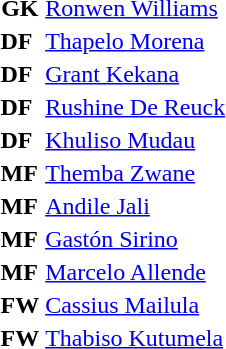<table>
<tr>
<th><strong>GK</strong></th>
<td><a href='#'>Ronwen Williams</a></td>
</tr>
<tr>
<td><strong>DF</strong></td>
<td><a href='#'>Thapelo Morena</a></td>
</tr>
<tr>
<td><strong>DF</strong></td>
<td><a href='#'>Grant Kekana</a></td>
</tr>
<tr>
<td><strong>DF</strong></td>
<td><a href='#'>Rushine De Reuck</a></td>
</tr>
<tr>
<td><strong>DF</strong></td>
<td><a href='#'>Khuliso Mudau</a></td>
</tr>
<tr>
<td><strong>MF</strong></td>
<td><a href='#'>Themba Zwane</a></td>
</tr>
<tr>
<td><strong>MF</strong></td>
<td><a href='#'>Andile Jali</a></td>
</tr>
<tr>
<td><strong>MF</strong></td>
<td><a href='#'>Gastón Sirino</a></td>
</tr>
<tr>
<td><strong>MF</strong></td>
<td><a href='#'>Marcelo Allende</a></td>
</tr>
<tr>
<td><strong>FW</strong></td>
<td><a href='#'>Cassius Mailula</a></td>
</tr>
<tr>
<td><strong>FW</strong></td>
<td><a href='#'>Thabiso Kutumela</a></td>
</tr>
</table>
